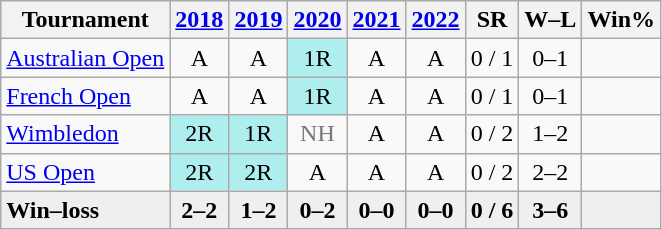<table class="wikitable" style="text-align:center;">
<tr>
<th>Tournament</th>
<th><a href='#'>2018</a></th>
<th><a href='#'>2019</a></th>
<th><a href='#'>2020</a></th>
<th><a href='#'>2021</a></th>
<th><a href='#'>2022</a></th>
<th>SR</th>
<th>W–L</th>
<th>Win%</th>
</tr>
<tr>
<td align="left"><a href='#'>Australian Open</a></td>
<td>A</td>
<td>A</td>
<td bgcolor=afeeee>1R</td>
<td>A</td>
<td>A</td>
<td>0 / 1</td>
<td>0–1</td>
<td></td>
</tr>
<tr>
<td align="left"><a href='#'>French Open</a></td>
<td>A</td>
<td>A</td>
<td bgcolor=afeeee>1R</td>
<td>A</td>
<td>A</td>
<td>0 / 1</td>
<td>0–1</td>
<td></td>
</tr>
<tr>
<td align="left"><a href='#'>Wimbledon</a></td>
<td bgcolor=afeeee>2R</td>
<td bgcolor=afeeee>1R</td>
<td style="color:#767676;">NH</td>
<td>A</td>
<td>A</td>
<td>0 / 2</td>
<td>1–2</td>
<td></td>
</tr>
<tr>
<td align="left"><a href='#'>US Open</a></td>
<td bgcolor=afeeee>2R</td>
<td bgcolor=afeeee>2R</td>
<td>A</td>
<td>A</td>
<td>A</td>
<td>0 / 2</td>
<td>2–2</td>
<td></td>
</tr>
<tr style="background:#efefef; font-weight:bold;">
<td align="left">Win–loss</td>
<td>2–2</td>
<td>1–2</td>
<td>0–2</td>
<td>0–0</td>
<td>0–0</td>
<td>0 / 6</td>
<td>3–6</td>
<td></td>
</tr>
</table>
